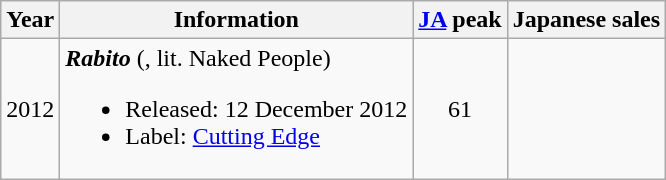<table class="wikitable">
<tr>
<th>Year</th>
<th>Information</th>
<th><a href='#'>JA</a> peak</th>
<th>Japanese sales</th>
</tr>
<tr>
<td>2012</td>
<td><strong><em>Rabito</em></strong> (, lit. Naked People)<br><ul><li>Released: 12 December 2012</li><li>Label: <a href='#'>Cutting Edge</a></li></ul></td>
<td style="text-align:center;">61</td>
<td></td>
</tr>
</table>
